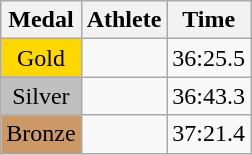<table class="wikitable">
<tr>
<th>Medal</th>
<th>Athlete</th>
<th>Time</th>
</tr>
<tr>
<td style="text-align:center;background-color:gold;">Gold</td>
<td></td>
<td>36:25.5</td>
</tr>
<tr>
<td style="text-align:center;background-color:silver;">Silver</td>
<td></td>
<td>36:43.3</td>
</tr>
<tr>
<td style="text-align:center;background-color:#CC9966;">Bronze</td>
<td></td>
<td>37:21.4</td>
</tr>
</table>
